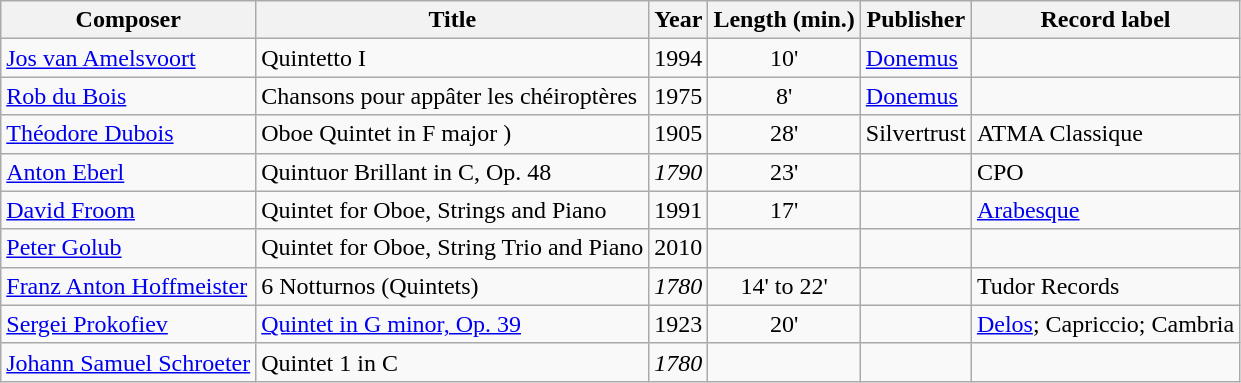<table class="wikitable sortable">
<tr>
<th>Composer</th>
<th>Title</th>
<th>Year</th>
<th>Length (min.)</th>
<th>Publisher</th>
<th>Record label</th>
</tr>
<tr>
<td><a href='#'>Jos van Amelsvoort</a></td>
<td>Quintetto I</td>
<td align=center>1994</td>
<td align=center>10'</td>
<td><a href='#'>Donemus</a></td>
<td></td>
</tr>
<tr>
<td><a href='#'>Rob du Bois</a></td>
<td>Chansons pour appâter les chéiroptères </td>
<td align=center>1975</td>
<td align=center>8'</td>
<td><a href='#'>Donemus</a></td>
<td></td>
</tr>
<tr>
<td><a href='#'>Théodore Dubois</a></td>
<td>Oboe Quintet in F major )</td>
<td align=center>1905</td>
<td align=center>28'</td>
<td>Silvertrust</td>
<td>ATMA Classique</td>
</tr>
<tr>
<td><a href='#'>Anton Eberl</a></td>
<td>Quintuor Brillant in C, Op. 48</td>
<td align=center><em>1790</em></td>
<td align=center>23'</td>
<td></td>
<td>CPO</td>
</tr>
<tr>
<td><a href='#'>David Froom</a></td>
<td>Quintet for Oboe, Strings and Piano</td>
<td align=center>1991</td>
<td align=center>17'</td>
<td></td>
<td><a href='#'>Arabesque</a></td>
</tr>
<tr>
<td><a href='#'>Peter Golub</a></td>
<td>Quintet for Oboe, String Trio and Piano</td>
<td align=center>2010</td>
<td align=center></td>
<td></td>
<td></td>
</tr>
<tr>
<td><a href='#'>Franz Anton Hoffmeister</a></td>
<td>6 Notturnos (Quintets) </td>
<td align=center><em>1780</em></td>
<td align=center>14' to 22'</td>
<td></td>
<td>Tudor Records</td>
</tr>
<tr>
<td><a href='#'>Sergei Prokofiev</a></td>
<td><a href='#'>Quintet in G minor, Op. 39</a></td>
<td align=center>1923</td>
<td align=center>20'</td>
<td></td>
<td><a href='#'>Delos</a>; Capriccio; Cambria</td>
</tr>
<tr>
<td><a href='#'>Johann Samuel Schroeter</a></td>
<td>Quintet 1 in C </td>
<td align=center><em>1780</em></td>
<td align=center></td>
<td></td>
<td></td>
</tr>
</table>
